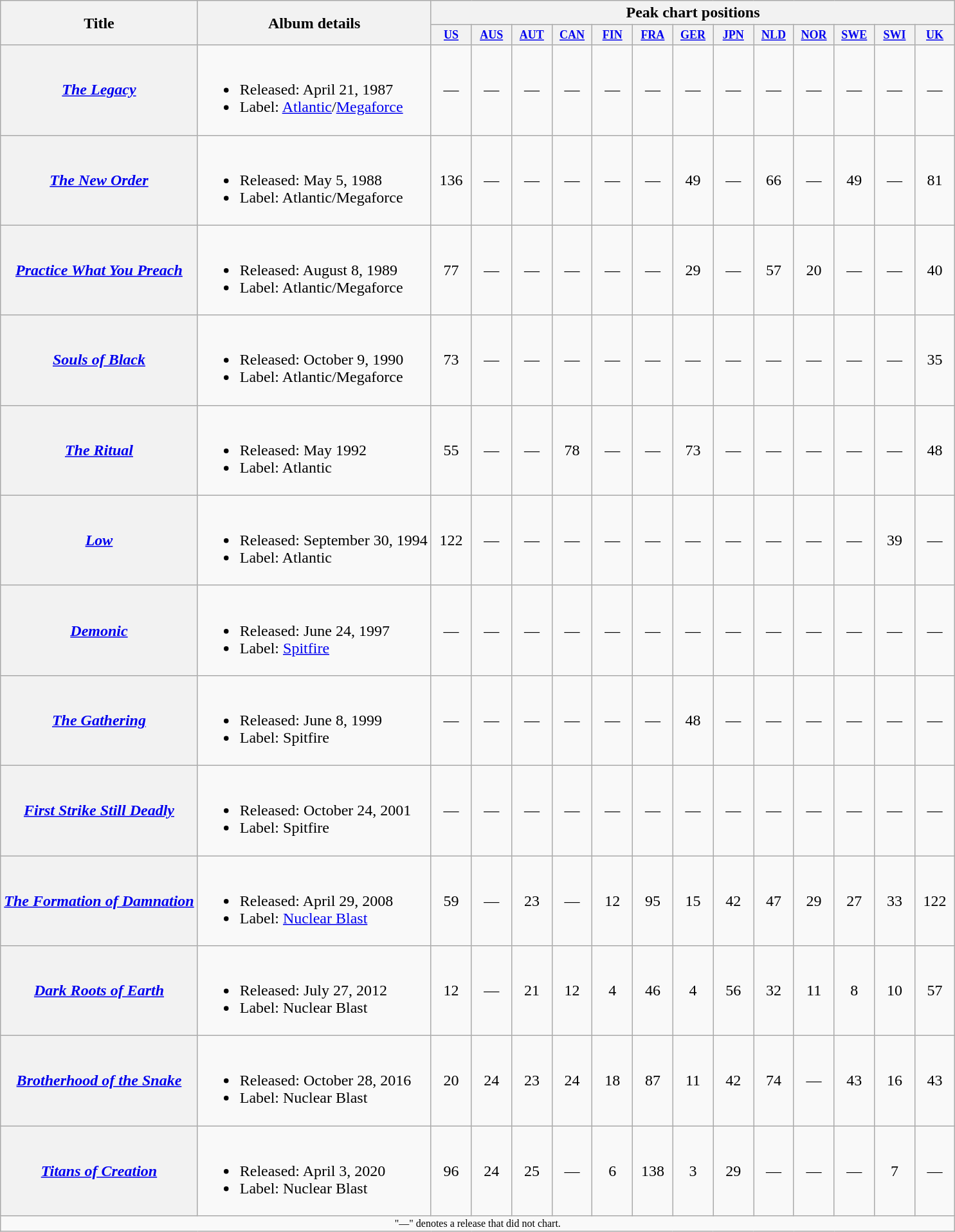<table class ="wikitable plainrowheaders">
<tr>
<th scope="col" rowspan="2">Title</th>
<th scope="col" rowspan="2">Album details</th>
<th scope="col" colspan="13">Peak chart positions</th>
</tr>
<tr>
<th style="width:3em;font-size:75%"><a href='#'>US</a><br></th>
<th style="width:3em;font-size:75%"><a href='#'>AUS</a><br></th>
<th style="width:3em;font-size:75%"><a href='#'>AUT</a><br></th>
<th style="width:3em;font-size:75%"><a href='#'>CAN</a></th>
<th style="width:3em;font-size:75%"><a href='#'>FIN</a><br></th>
<th style="width:3em;font-size:75%"><a href='#'>FRA</a><br></th>
<th style="width:3em;font-size:75%"><a href='#'>GER</a><br></th>
<th style="width:3em;font-size:75%"><a href='#'>JPN</a><br></th>
<th style="width:3em;font-size:75%"><a href='#'>NLD</a><br></th>
<th style="width:3em;font-size:75%"><a href='#'>NOR</a><br></th>
<th style="width:3em;font-size:75%"><a href='#'>SWE</a><br></th>
<th style="width:3em;font-size:75%"><a href='#'>SWI</a><br></th>
<th style="width:3em;font-size:75%"><a href='#'>UK</a><br></th>
</tr>
<tr>
<th scope="row"><em><a href='#'>The Legacy</a></em></th>
<td><br><ul><li>Released: April 21, 1987</li><li>Label: <a href='#'>Atlantic</a>/<a href='#'>Megaforce</a></li></ul></td>
<td align="center">—</td>
<td align="center">—</td>
<td align="center">—</td>
<td align="center">—</td>
<td align="center">—</td>
<td align="center">—</td>
<td align="center">—</td>
<td align="center">—</td>
<td align="center">—</td>
<td align="center">—</td>
<td align="center">—</td>
<td align="center">—</td>
<td align="center">—</td>
</tr>
<tr>
<th scope="row"><em><a href='#'>The New Order</a></em></th>
<td><br><ul><li>Released: May 5, 1988</li><li>Label: Atlantic/Megaforce</li></ul></td>
<td align="center">136</td>
<td align="center">—</td>
<td align="center">—</td>
<td align="center">—</td>
<td align="center">—</td>
<td align="center">—</td>
<td align="center">49</td>
<td align="center">—</td>
<td align="center">66</td>
<td align="center">—</td>
<td align="center">49</td>
<td align="center">—</td>
<td align="center">81</td>
</tr>
<tr>
<th scope="row"><em><a href='#'>Practice What You Preach</a></em></th>
<td><br><ul><li>Released: August 8, 1989</li><li>Label: Atlantic/Megaforce</li></ul></td>
<td align="center">77</td>
<td align="center">—</td>
<td align="center">—</td>
<td align="center">—</td>
<td align="center">—</td>
<td align="center">—</td>
<td align="center">29</td>
<td align="center">—</td>
<td align="center">57</td>
<td align="center">20</td>
<td align="center">—</td>
<td align="center">—</td>
<td align="center">40</td>
</tr>
<tr>
<th scope="row"><em><a href='#'>Souls of Black</a></em></th>
<td><br><ul><li>Released: October 9, 1990</li><li>Label: Atlantic/Megaforce</li></ul></td>
<td align="center">73</td>
<td align="center">—</td>
<td align="center">—</td>
<td align="center">—</td>
<td align="center">—</td>
<td align="center">—</td>
<td align="center">—</td>
<td align="center">—</td>
<td align="center">—</td>
<td align="center">—</td>
<td align="center">—</td>
<td align="center">—</td>
<td align="center">35</td>
</tr>
<tr>
<th scope="row"><em><a href='#'>The Ritual</a></em></th>
<td><br><ul><li>Released: May 1992</li><li>Label: Atlantic</li></ul></td>
<td align="center">55</td>
<td align="center">—</td>
<td align="center">—</td>
<td align="center">78</td>
<td align="center">—</td>
<td align="center">—</td>
<td align="center">73</td>
<td align="center">—</td>
<td align="center">—</td>
<td align="center">—</td>
<td align="center">—</td>
<td align="center">—</td>
<td align="center">48</td>
</tr>
<tr>
<th scope="row"><em><a href='#'>Low</a></em></th>
<td><br><ul><li>Released: September 30, 1994</li><li>Label: Atlantic</li></ul></td>
<td align="center">122</td>
<td align="center">—</td>
<td align="center">—</td>
<td align="center">—</td>
<td align="center">—</td>
<td align="center">—</td>
<td align="center">—</td>
<td align="center">—</td>
<td align="center">—</td>
<td align="center">—</td>
<td align="center">—</td>
<td align="center">39</td>
<td align="center">—</td>
</tr>
<tr>
<th scope="row"><em><a href='#'>Demonic</a></em></th>
<td><br><ul><li>Released: June 24, 1997</li><li>Label: <a href='#'>Spitfire</a></li></ul></td>
<td align="center">—</td>
<td align="center">—</td>
<td align="center">—</td>
<td align="center">—</td>
<td align="center">—</td>
<td align="center">—</td>
<td align="center">—</td>
<td align="center">—</td>
<td align="center">—</td>
<td align="center">—</td>
<td align="center">—</td>
<td align="center">—</td>
<td align="center">—</td>
</tr>
<tr>
<th scope="row"><em><a href='#'>The Gathering</a></em></th>
<td><br><ul><li>Released: June 8, 1999</li><li>Label: Spitfire</li></ul></td>
<td align="center">—</td>
<td align="center">—</td>
<td align="center">—</td>
<td align="center">—</td>
<td align="center">—</td>
<td align="center">—</td>
<td align="center">48</td>
<td align="center">—</td>
<td align="center">—</td>
<td align="center">—</td>
<td align="center">—</td>
<td align="center">—</td>
<td align="center">—</td>
</tr>
<tr>
<th scope="row"><em><a href='#'>First Strike Still Deadly</a></em></th>
<td><br><ul><li>Released: October 24, 2001</li><li>Label: Spitfire</li></ul></td>
<td align="center">—</td>
<td align="center">—</td>
<td align="center">—</td>
<td align="center">—</td>
<td align="center">—</td>
<td align="center">—</td>
<td align="center">—</td>
<td align="center">—</td>
<td align="center">—</td>
<td align="center">—</td>
<td align="center">—</td>
<td align="center">—</td>
<td align="center">—</td>
</tr>
<tr>
<th scope="row"><em><a href='#'>The Formation of Damnation</a></em></th>
<td><br><ul><li>Released: April 29, 2008</li><li>Label: <a href='#'>Nuclear Blast</a></li></ul></td>
<td align="center">59</td>
<td align="center">—</td>
<td align="center">23</td>
<td align="center">—</td>
<td align="center">12</td>
<td align="center">95</td>
<td align="center">15</td>
<td align="center">42</td>
<td align="center">47</td>
<td align="center">29</td>
<td align="center">27</td>
<td align="center">33</td>
<td align="center">122</td>
</tr>
<tr>
<th scope="row"><em><a href='#'>Dark Roots of Earth</a></em></th>
<td><br><ul><li>Released: July 27, 2012</li><li>Label: Nuclear Blast</li></ul></td>
<td align="center">12</td>
<td align="center">—</td>
<td align="center">21</td>
<td align="center">12</td>
<td align="center">4</td>
<td align="center">46</td>
<td align="center">4</td>
<td align="center">56</td>
<td align="center">32</td>
<td align="center">11</td>
<td align="center">8</td>
<td align="center">10</td>
<td align="center">57</td>
</tr>
<tr>
<th scope="row"><em><a href='#'>Brotherhood of the Snake</a></em></th>
<td><br><ul><li>Released: October 28, 2016</li><li>Label: Nuclear Blast</li></ul></td>
<td align="center">20</td>
<td align="center">24</td>
<td align="center">23</td>
<td align="center">24</td>
<td align="center">18</td>
<td align="center">87</td>
<td align="center">11</td>
<td align="center">42</td>
<td align="center">74</td>
<td align="center">—</td>
<td align="center">43</td>
<td align="center">16</td>
<td align="center">43</td>
</tr>
<tr>
<th scope="row"><em><a href='#'>Titans of Creation</a></em></th>
<td><br><ul><li>Released: April 3, 2020</li><li>Label: Nuclear Blast</li></ul></td>
<td align="center">96</td>
<td align="center">24</td>
<td align="center">25</td>
<td align="center">—</td>
<td align="center">6</td>
<td align="center">138</td>
<td align="center">3</td>
<td align="center">29</td>
<td align="center">—</td>
<td align="center">—</td>
<td align="center">—</td>
<td align="center">7</td>
<td align="center">—</td>
</tr>
<tr>
<td align="center" colspan="15" style="font-size: 8pt">"—" denotes a release that did not chart.</td>
</tr>
</table>
